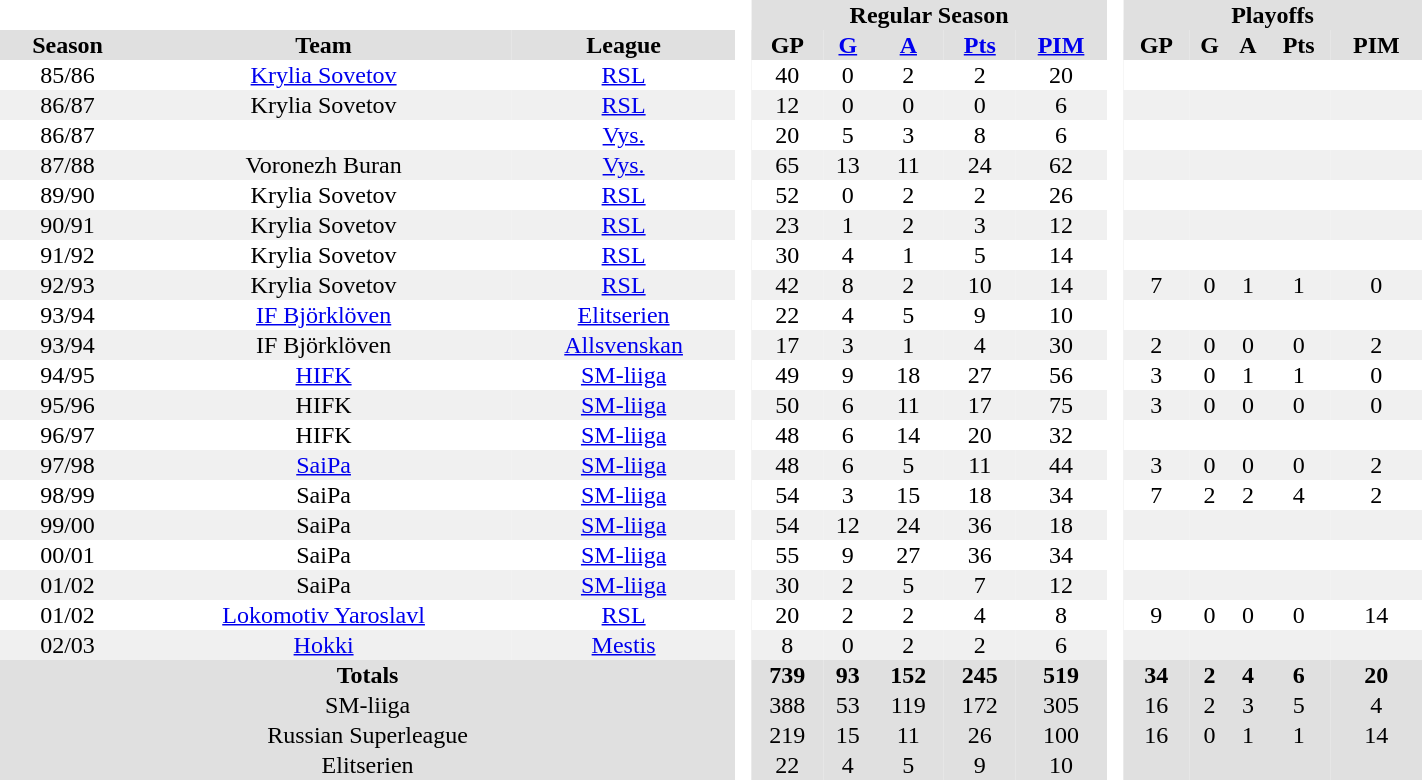<table border="0" cellpadding="1" cellspacing="0" style="text-align:center; width:75%">
<tr bgcolor="#e0e0e0">
<th colspan="3"  bgcolor="#ffffff"> </th>
<th rowspan="99" bgcolor="#ffffff"> </th>
<th colspan="5">Regular Season</th>
<th rowspan="99" bgcolor="#ffffff"> </th>
<th colspan="5">Playoffs</th>
</tr>
<tr bgcolor="#e0e0e0">
<th>Season</th>
<th>Team</th>
<th>League</th>
<th>GP</th>
<th><a href='#'>G</a></th>
<th><a href='#'>A</a></th>
<th><a href='#'>Pts</a></th>
<th><a href='#'>PIM</a></th>
<th>GP</th>
<th>G</th>
<th>A</th>
<th>Pts</th>
<th>PIM</th>
</tr>
<tr ALIGN="center">
<td>85/86</td>
<td><a href='#'>Krylia Sovetov</a></td>
<td><a href='#'>RSL</a></td>
<td>40</td>
<td>0</td>
<td>2</td>
<td>2</td>
<td>20</td>
<td></td>
<td></td>
<td></td>
<td></td>
<td></td>
</tr>
<tr ALIGN="center" bgcolor="#f0f0f0">
<td>86/87</td>
<td>Krylia Sovetov</td>
<td><a href='#'>RSL</a></td>
<td>12</td>
<td>0</td>
<td>0</td>
<td>0</td>
<td>6</td>
<td></td>
<td></td>
<td></td>
<td></td>
<td></td>
</tr>
<tr ALIGN="center">
<td>86/87</td>
<td></td>
<td><a href='#'>Vys.</a></td>
<td>20</td>
<td>5</td>
<td>3</td>
<td>8</td>
<td>6</td>
<td></td>
<td></td>
<td></td>
<td></td>
<td></td>
</tr>
<tr ALIGN="center" bgcolor="#f0f0f0">
<td>87/88</td>
<td>Voronezh Buran</td>
<td><a href='#'>Vys.</a></td>
<td>65</td>
<td>13</td>
<td>11</td>
<td>24</td>
<td>62</td>
<td></td>
<td></td>
<td></td>
<td></td>
<td></td>
</tr>
<tr ALIGN="center">
<td>89/90</td>
<td>Krylia Sovetov</td>
<td><a href='#'>RSL</a></td>
<td>52</td>
<td>0</td>
<td>2</td>
<td>2</td>
<td>26</td>
<td></td>
<td></td>
<td></td>
<td></td>
<td></td>
</tr>
<tr ALIGN="center" bgcolor="#f0f0f0">
<td>90/91</td>
<td>Krylia Sovetov</td>
<td><a href='#'>RSL</a></td>
<td>23</td>
<td>1</td>
<td>2</td>
<td>3</td>
<td>12</td>
<td></td>
<td></td>
<td></td>
<td></td>
<td></td>
</tr>
<tr ALIGN="center">
<td>91/92</td>
<td>Krylia Sovetov</td>
<td><a href='#'>RSL</a></td>
<td>30</td>
<td>4</td>
<td>1</td>
<td>5</td>
<td>14</td>
<td></td>
<td></td>
<td></td>
<td></td>
<td></td>
</tr>
<tr ALIGN="center" bgcolor="#f0f0f0">
<td>92/93</td>
<td>Krylia Sovetov</td>
<td><a href='#'>RSL</a></td>
<td>42</td>
<td>8</td>
<td>2</td>
<td>10</td>
<td>14</td>
<td>7</td>
<td>0</td>
<td>1</td>
<td>1</td>
<td>0</td>
</tr>
<tr ALIGN="center">
<td>93/94</td>
<td><a href='#'>IF Björklöven</a></td>
<td><a href='#'>Elitserien</a></td>
<td>22</td>
<td>4</td>
<td>5</td>
<td>9</td>
<td>10</td>
<td></td>
<td></td>
<td></td>
<td></td>
<td></td>
</tr>
<tr ALIGN="center" bgcolor="#f0f0f0">
<td>93/94</td>
<td>IF Björklöven</td>
<td><a href='#'>Allsvenskan</a></td>
<td>17</td>
<td>3</td>
<td>1</td>
<td>4</td>
<td>30</td>
<td>2</td>
<td>0</td>
<td>0</td>
<td>0</td>
<td>2</td>
</tr>
<tr ALIGN="center">
<td>94/95</td>
<td><a href='#'>HIFK</a></td>
<td><a href='#'>SM-liiga</a></td>
<td>49</td>
<td>9</td>
<td>18</td>
<td>27</td>
<td>56</td>
<td>3</td>
<td>0</td>
<td>1</td>
<td>1</td>
<td>0</td>
</tr>
<tr ALIGN="center" bgcolor="#f0f0f0">
<td>95/96</td>
<td>HIFK</td>
<td><a href='#'>SM-liiga</a></td>
<td>50</td>
<td>6</td>
<td>11</td>
<td>17</td>
<td>75</td>
<td>3</td>
<td>0</td>
<td>0</td>
<td>0</td>
<td>0</td>
</tr>
<tr ALIGN="center">
<td>96/97</td>
<td>HIFK</td>
<td><a href='#'>SM-liiga</a></td>
<td>48</td>
<td>6</td>
<td>14</td>
<td>20</td>
<td>32</td>
<td></td>
<td></td>
<td></td>
<td></td>
<td></td>
</tr>
<tr ALIGN="center" bgcolor="#f0f0f0">
<td>97/98</td>
<td><a href='#'>SaiPa</a></td>
<td><a href='#'>SM-liiga</a></td>
<td>48</td>
<td>6</td>
<td>5</td>
<td>11</td>
<td>44</td>
<td>3</td>
<td>0</td>
<td>0</td>
<td>0</td>
<td>2</td>
</tr>
<tr ALIGN="center">
<td>98/99</td>
<td>SaiPa</td>
<td><a href='#'>SM-liiga</a></td>
<td>54</td>
<td>3</td>
<td>15</td>
<td>18</td>
<td>34</td>
<td>7</td>
<td>2</td>
<td>2</td>
<td>4</td>
<td>2</td>
</tr>
<tr ALIGN="center" bgcolor="#f0f0f0">
<td>99/00</td>
<td>SaiPa</td>
<td><a href='#'>SM-liiga</a></td>
<td>54</td>
<td>12</td>
<td>24</td>
<td>36</td>
<td>18</td>
<td></td>
<td></td>
<td></td>
<td></td>
<td></td>
</tr>
<tr ALIGN="center">
<td>00/01</td>
<td>SaiPa</td>
<td><a href='#'>SM-liiga</a></td>
<td>55</td>
<td>9</td>
<td>27</td>
<td>36</td>
<td>34</td>
<td></td>
<td></td>
<td></td>
<td></td>
<td></td>
</tr>
<tr ALIGN="center" bgcolor="#f0f0f0">
<td>01/02</td>
<td>SaiPa</td>
<td><a href='#'>SM-liiga</a></td>
<td>30</td>
<td>2</td>
<td>5</td>
<td>7</td>
<td>12</td>
<td></td>
<td></td>
<td></td>
<td></td>
<td></td>
</tr>
<tr ALIGN="center">
<td>01/02</td>
<td><a href='#'>Lokomotiv Yaroslavl</a></td>
<td><a href='#'>RSL</a></td>
<td>20</td>
<td>2</td>
<td>2</td>
<td>4</td>
<td>8</td>
<td>9</td>
<td>0</td>
<td>0</td>
<td>0</td>
<td>14</td>
</tr>
<tr ALIGN="center" bgcolor="#f0f0f0">
<td>02/03</td>
<td><a href='#'>Hokki</a></td>
<td><a href='#'>Mestis</a></td>
<td>8</td>
<td>0</td>
<td>2</td>
<td>2</td>
<td>6</td>
<td></td>
<td></td>
<td></td>
<td></td>
<td></td>
</tr>
<tr ALIGN="center" bgcolor="#e0e0e0">
<th colspan="3">Totals</th>
<th>739</th>
<th>93</th>
<th>152</th>
<th>245</th>
<th>519</th>
<th>34</th>
<th>2</th>
<th>4</th>
<th>6</th>
<th>20</th>
</tr>
<tr ALIGN="center" bgcolor="#e0e0e0">
<td colspan="3">SM-liiga</td>
<td>388</td>
<td>53</td>
<td>119</td>
<td>172</td>
<td>305</td>
<td>16</td>
<td>2</td>
<td>3</td>
<td>5</td>
<td>4</td>
</tr>
<tr ALIGN="center" bgcolor="#e0e0e0">
<td colspan="3">Russian Superleague</td>
<td>219</td>
<td>15</td>
<td>11</td>
<td>26</td>
<td>100</td>
<td>16</td>
<td>0</td>
<td>1</td>
<td>1</td>
<td>14</td>
</tr>
<tr ALIGN="center" bgcolor="#e0e0e0">
<td colspan="3">Elitserien</td>
<td>22</td>
<td>4</td>
<td>5</td>
<td>9</td>
<td>10</td>
<td></td>
<td></td>
<td></td>
<td></td>
<td></td>
</tr>
</table>
